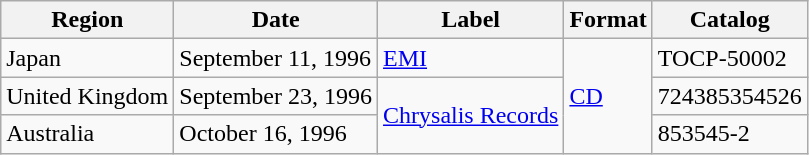<table class="wikitable">
<tr>
<th>Region</th>
<th>Date</th>
<th>Label</th>
<th>Format</th>
<th>Catalog</th>
</tr>
<tr>
<td>Japan</td>
<td>September 11, 1996</td>
<td><a href='#'>EMI</a></td>
<td rowspan="3"><a href='#'>CD</a></td>
<td>TOCP-50002</td>
</tr>
<tr>
<td>United Kingdom</td>
<td>September 23, 1996</td>
<td rowspan="2"><a href='#'>Chrysalis Records</a></td>
<td>724385354526</td>
</tr>
<tr>
<td>Australia</td>
<td>October 16, 1996</td>
<td>853545-2</td>
</tr>
</table>
